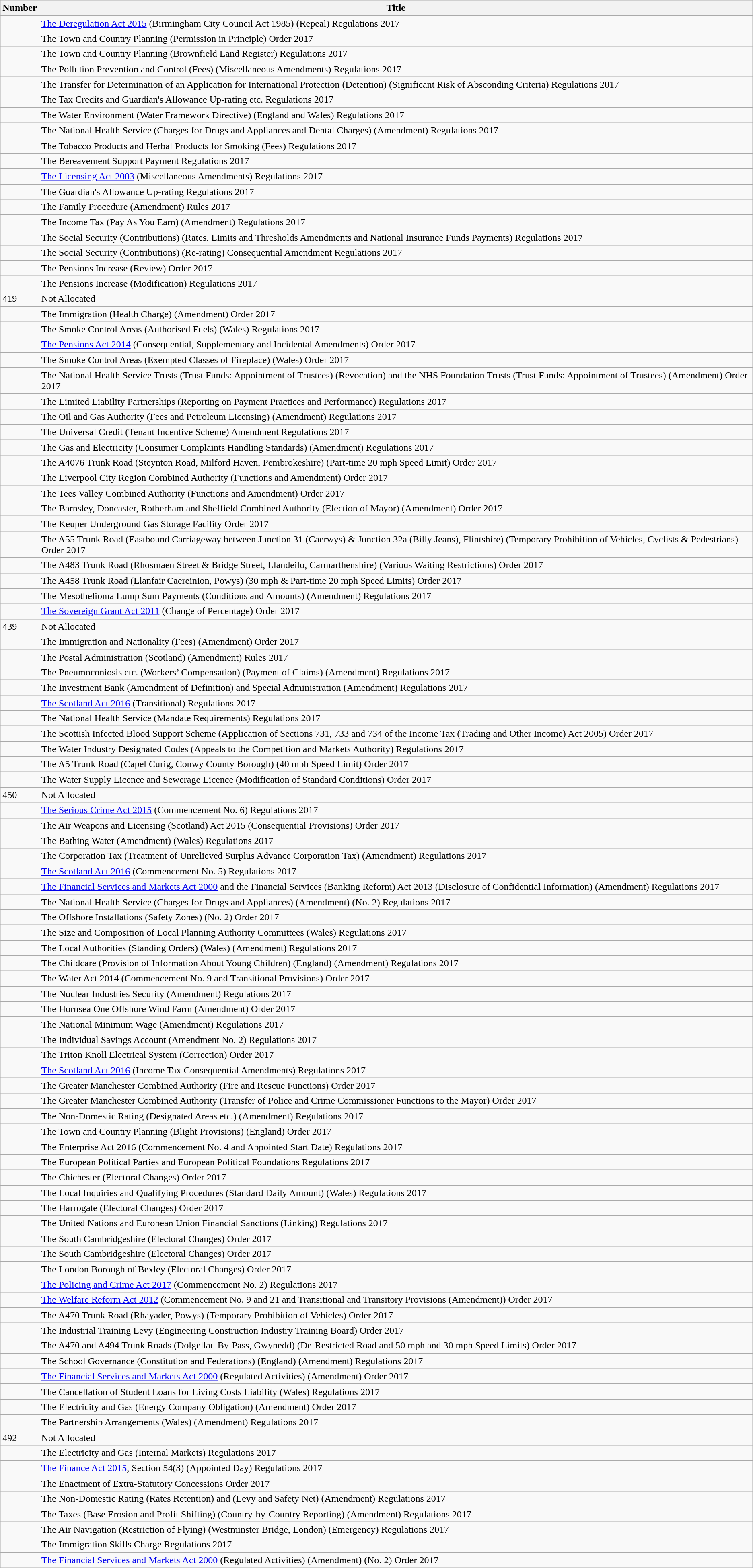<table class="wikitable collapsible">
<tr>
<th>Number</th>
<th>Title</th>
</tr>
<tr>
<td></td>
<td><a href='#'>The Deregulation Act 2015</a> (Birmingham City Council Act 1985) (Repeal) Regulations 2017</td>
</tr>
<tr>
<td></td>
<td>The Town and Country Planning (Permission in Principle) Order 2017</td>
</tr>
<tr>
<td></td>
<td>The Town and Country Planning (Brownfield Land Register) Regulations 2017</td>
</tr>
<tr>
<td></td>
<td>The Pollution Prevention and Control (Fees) (Miscellaneous Amendments) Regulations 2017</td>
</tr>
<tr>
<td></td>
<td>The Transfer for Determination of an Application for International Protection (Detention) (Significant Risk of Absconding Criteria) Regulations 2017</td>
</tr>
<tr>
<td></td>
<td>The Tax Credits and Guardian's Allowance Up-rating etc. Regulations 2017</td>
</tr>
<tr>
<td></td>
<td>The Water Environment (Water Framework Directive) (England and Wales) Regulations 2017</td>
</tr>
<tr>
<td></td>
<td>The National Health Service (Charges for Drugs and Appliances and Dental Charges) (Amendment) Regulations 2017</td>
</tr>
<tr>
<td></td>
<td>The Tobacco Products and Herbal Products for Smoking (Fees) Regulations 2017</td>
</tr>
<tr>
<td></td>
<td>The Bereavement Support Payment Regulations 2017</td>
</tr>
<tr>
<td></td>
<td><a href='#'>The Licensing Act 2003</a> (Miscellaneous Amendments) Regulations 2017</td>
</tr>
<tr>
<td></td>
<td>The Guardian's Allowance Up-rating Regulations 2017</td>
</tr>
<tr>
<td></td>
<td>The Family Procedure (Amendment) Rules 2017</td>
</tr>
<tr>
<td></td>
<td>The Income Tax (Pay As You Earn) (Amendment) Regulations 2017</td>
</tr>
<tr>
<td></td>
<td>The Social Security (Contributions) (Rates, Limits and Thresholds Amendments and National Insurance Funds Payments) Regulations 2017</td>
</tr>
<tr>
<td></td>
<td>The Social Security (Contributions) (Re-rating) Consequential Amendment Regulations 2017</td>
</tr>
<tr>
<td></td>
<td>The Pensions Increase (Review) Order 2017</td>
</tr>
<tr>
<td></td>
<td>The Pensions Increase (Modification) Regulations 2017</td>
</tr>
<tr>
<td>419</td>
<td>Not Allocated</td>
</tr>
<tr>
<td></td>
<td>The Immigration (Health Charge) (Amendment) Order 2017</td>
</tr>
<tr>
<td></td>
<td>The Smoke Control Areas (Authorised Fuels) (Wales) Regulations 2017</td>
</tr>
<tr>
<td></td>
<td><a href='#'>The Pensions Act 2014</a> (Consequential, Supplementary and Incidental Amendments) Order 2017</td>
</tr>
<tr>
<td></td>
<td>The Smoke Control Areas (Exempted Classes of Fireplace) (Wales) Order 2017</td>
</tr>
<tr>
<td></td>
<td>The National Health Service Trusts (Trust Funds: Appointment of Trustees) (Revocation) and the NHS Foundation Trusts (Trust Funds: Appointment of Trustees) (Amendment) Order 2017</td>
</tr>
<tr>
<td></td>
<td>The Limited Liability Partnerships (Reporting on Payment Practices and Performance) Regulations 2017</td>
</tr>
<tr>
<td></td>
<td>The Oil and Gas Authority (Fees and Petroleum Licensing) (Amendment) Regulations 2017</td>
</tr>
<tr>
<td></td>
<td>The Universal Credit (Tenant Incentive Scheme) Amendment Regulations 2017</td>
</tr>
<tr>
<td></td>
<td>The Gas and Electricity (Consumer Complaints Handling Standards) (Amendment) Regulations 2017</td>
</tr>
<tr>
<td></td>
<td>The A4076 Trunk Road (Steynton Road, Milford Haven, Pembrokeshire) (Part-time 20 mph Speed Limit) Order 2017</td>
</tr>
<tr>
<td></td>
<td>The Liverpool City Region Combined Authority (Functions and Amendment) Order 2017</td>
</tr>
<tr>
<td></td>
<td>The Tees Valley Combined Authority (Functions and Amendment) Order 2017</td>
</tr>
<tr>
<td></td>
<td>The Barnsley, Doncaster, Rotherham and Sheffield Combined Authority (Election of Mayor) (Amendment) Order 2017</td>
</tr>
<tr>
<td></td>
<td>The Keuper Underground Gas Storage Facility Order 2017</td>
</tr>
<tr>
<td></td>
<td>The A55 Trunk Road (Eastbound Carriageway between Junction 31 (Caerwys) & Junction 32a (Billy Jeans), Flintshire) (Temporary Prohibition of Vehicles, Cyclists & Pedestrians) Order 2017</td>
</tr>
<tr>
<td></td>
<td>The A483 Trunk Road (Rhosmaen Street & Bridge Street, Llandeilo, Carmarthenshire) (Various Waiting Restrictions) Order 2017</td>
</tr>
<tr>
<td></td>
<td>The A458 Trunk Road (Llanfair Caereinion, Powys) (30 mph & Part-time 20 mph Speed Limits) Order 2017</td>
</tr>
<tr>
<td></td>
<td>The Mesothelioma Lump Sum Payments (Conditions and Amounts) (Amendment) Regulations 2017</td>
</tr>
<tr>
<td></td>
<td><a href='#'>The Sovereign Grant Act 2011</a> (Change of Percentage) Order 2017</td>
</tr>
<tr>
<td>439</td>
<td>Not Allocated</td>
</tr>
<tr>
<td></td>
<td>The Immigration and Nationality (Fees) (Amendment) Order 2017</td>
</tr>
<tr>
<td></td>
<td>The Postal Administration (Scotland) (Amendment) Rules 2017</td>
</tr>
<tr>
<td></td>
<td>The Pneumoconiosis etc. (Workers’ Compensation) (Payment of Claims) (Amendment) Regulations 2017</td>
</tr>
<tr>
<td></td>
<td>The Investment Bank (Amendment of Definition) and Special Administration (Amendment) Regulations 2017</td>
</tr>
<tr>
<td></td>
<td><a href='#'>The Scotland Act 2016</a> (Transitional) Regulations 2017</td>
</tr>
<tr>
<td></td>
<td>The National Health Service (Mandate Requirements) Regulations 2017</td>
</tr>
<tr>
<td></td>
<td>The Scottish Infected Blood Support Scheme (Application of Sections 731, 733 and 734 of the Income Tax (Trading and Other Income) Act 2005) Order 2017</td>
</tr>
<tr>
<td></td>
<td>The Water Industry Designated Codes (Appeals to the Competition and Markets Authority) Regulations 2017</td>
</tr>
<tr>
<td></td>
<td>The A5 Trunk Road (Capel Curig, Conwy County Borough) (40 mph Speed Limit) Order 2017</td>
</tr>
<tr>
<td></td>
<td>The Water Supply Licence and Sewerage Licence (Modification of Standard Conditions) Order 2017</td>
</tr>
<tr>
<td>450</td>
<td>Not Allocated</td>
</tr>
<tr>
<td></td>
<td><a href='#'>The Serious Crime Act 2015</a> (Commencement No. 6) Regulations 2017</td>
</tr>
<tr>
<td></td>
<td>The Air Weapons and Licensing (Scotland) Act 2015 (Consequential Provisions) Order 2017</td>
</tr>
<tr>
<td></td>
<td>The Bathing Water (Amendment) (Wales) Regulations 2017</td>
</tr>
<tr>
<td></td>
<td>The Corporation Tax (Treatment of Unrelieved Surplus Advance Corporation Tax) (Amendment) Regulations 2017</td>
</tr>
<tr>
<td></td>
<td><a href='#'>The Scotland Act 2016</a> (Commencement No. 5) Regulations 2017</td>
</tr>
<tr>
<td></td>
<td><a href='#'>The Financial Services and Markets Act 2000</a> and the Financial Services (Banking Reform) Act 2013 (Disclosure of Confidential Information) (Amendment) Regulations 2017</td>
</tr>
<tr>
<td></td>
<td>The National Health Service (Charges for Drugs and Appliances) (Amendment) (No. 2) Regulations 2017</td>
</tr>
<tr>
<td></td>
<td>The Offshore Installations (Safety Zones) (No. 2) Order 2017</td>
</tr>
<tr>
<td></td>
<td>The Size and Composition of Local Planning Authority Committees (Wales) Regulations 2017</td>
</tr>
<tr>
<td></td>
<td>The Local Authorities (Standing Orders) (Wales) (Amendment) Regulations 2017</td>
</tr>
<tr>
<td></td>
<td>The Childcare (Provision of Information About Young Children) (England) (Amendment) Regulations 2017</td>
</tr>
<tr>
<td></td>
<td>The Water Act 2014 (Commencement No. 9 and Transitional Provisions) Order 2017</td>
</tr>
<tr>
<td></td>
<td>The Nuclear Industries Security (Amendment) Regulations 2017</td>
</tr>
<tr>
<td></td>
<td>The Hornsea One Offshore Wind Farm (Amendment) Order 2017</td>
</tr>
<tr>
<td></td>
<td>The National Minimum Wage (Amendment) Regulations 2017</td>
</tr>
<tr>
<td></td>
<td>The Individual Savings Account (Amendment No. 2) Regulations 2017</td>
</tr>
<tr>
<td></td>
<td>The Triton Knoll Electrical System (Correction) Order 2017</td>
</tr>
<tr>
<td></td>
<td><a href='#'>The Scotland Act 2016</a> (Income Tax Consequential Amendments) Regulations 2017</td>
</tr>
<tr>
<td></td>
<td>The Greater Manchester Combined Authority (Fire and Rescue Functions) Order 2017</td>
</tr>
<tr>
<td></td>
<td>The Greater Manchester Combined Authority (Transfer of Police and Crime Commissioner Functions to the Mayor) Order 2017</td>
</tr>
<tr>
<td></td>
<td>The Non-Domestic Rating (Designated Areas etc.) (Amendment) Regulations 2017</td>
</tr>
<tr>
<td></td>
<td>The Town and Country Planning (Blight Provisions) (England) Order 2017</td>
</tr>
<tr>
<td></td>
<td>The Enterprise Act 2016 (Commencement No. 4 and Appointed Start Date) Regulations 2017</td>
</tr>
<tr>
<td></td>
<td>The European Political Parties and European Political Foundations Regulations 2017</td>
</tr>
<tr>
<td></td>
<td>The Chichester (Electoral Changes) Order 2017</td>
</tr>
<tr>
<td></td>
<td>The Local Inquiries and Qualifying Procedures (Standard Daily Amount) (Wales) Regulations 2017</td>
</tr>
<tr>
<td></td>
<td>The Harrogate (Electoral Changes) Order 2017</td>
</tr>
<tr>
<td></td>
<td>The United Nations and European Union Financial Sanctions (Linking) Regulations 2017</td>
</tr>
<tr>
<td></td>
<td>The South Cambridgeshire (Electoral Changes) Order 2017</td>
</tr>
<tr>
<td></td>
<td>The South Cambridgeshire (Electoral Changes) Order 2017</td>
</tr>
<tr>
<td></td>
<td>The London Borough of Bexley (Electoral Changes) Order 2017</td>
</tr>
<tr>
<td></td>
<td><a href='#'>The Policing and Crime Act 2017</a> (Commencement No. 2) Regulations 2017</td>
</tr>
<tr>
<td></td>
<td><a href='#'>The Welfare Reform Act 2012</a> (Commencement No. 9 and 21 and Transitional and Transitory Provisions (Amendment)) Order 2017</td>
</tr>
<tr>
<td></td>
<td>The A470 Trunk Road (Rhayader, Powys) (Temporary Prohibition of Vehicles) Order 2017</td>
</tr>
<tr>
<td></td>
<td>The Industrial Training Levy (Engineering Construction Industry Training Board) Order 2017</td>
</tr>
<tr>
<td></td>
<td>The A470 and A494 Trunk Roads (Dolgellau By-Pass, Gwynedd) (De-Restricted Road and 50 mph and 30 mph Speed Limits) Order 2017</td>
</tr>
<tr>
<td></td>
<td>The School Governance (Constitution and Federations) (England) (Amendment) Regulations 2017</td>
</tr>
<tr>
<td></td>
<td><a href='#'>The Financial Services and Markets Act 2000</a> (Regulated Activities) (Amendment) Order 2017</td>
</tr>
<tr>
<td></td>
<td>The Cancellation of Student Loans for Living Costs Liability (Wales) Regulations 2017</td>
</tr>
<tr>
<td></td>
<td>The Electricity and Gas (Energy Company Obligation) (Amendment) Order 2017</td>
</tr>
<tr>
<td></td>
<td>The Partnership Arrangements (Wales) (Amendment) Regulations 2017</td>
</tr>
<tr>
<td>492</td>
<td>Not Allocated</td>
</tr>
<tr>
<td></td>
<td>The Electricity and Gas (Internal Markets) Regulations 2017</td>
</tr>
<tr>
<td></td>
<td><a href='#'>The Finance Act 2015</a>, Section 54(3) (Appointed Day) Regulations 2017</td>
</tr>
<tr>
<td></td>
<td>The Enactment of Extra-Statutory Concessions Order 2017</td>
</tr>
<tr>
<td></td>
<td>The Non-Domestic Rating (Rates Retention) and (Levy and Safety Net) (Amendment) Regulations 2017</td>
</tr>
<tr>
<td></td>
<td>The Taxes (Base Erosion and Profit Shifting) (Country-by-Country Reporting) (Amendment) Regulations 2017</td>
</tr>
<tr>
<td></td>
<td>The Air Navigation (Restriction of Flying) (Westminster Bridge, London) (Emergency) Regulations 2017</td>
</tr>
<tr>
<td></td>
<td>The Immigration Skills Charge Regulations 2017</td>
</tr>
<tr>
<td></td>
<td><a href='#'>The Financial Services and Markets Act 2000</a> (Regulated Activities) (Amendment) (No. 2) Order 2017</td>
</tr>
</table>
